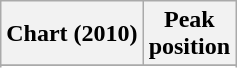<table class="wikitable sortable plainrowheaders" style="text-align:center;">
<tr>
<th scope="col">Chart (2010)</th>
<th scope="col">Peak<br>position</th>
</tr>
<tr>
</tr>
<tr>
</tr>
<tr>
</tr>
<tr>
</tr>
<tr>
</tr>
<tr>
</tr>
</table>
